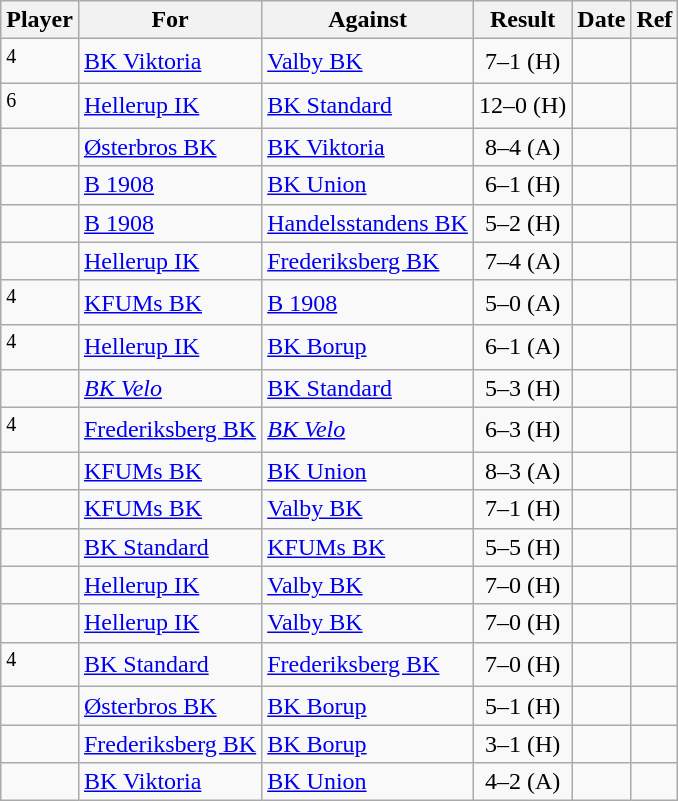<table class="wikitable sortable">
<tr>
<th>Player</th>
<th>For</th>
<th>Against</th>
<th style="text-align:center">Result</th>
<th>Date</th>
<th>Ref</th>
</tr>
<tr>
<td> <sup>4</sup></td>
<td><a href='#'>BK Viktoria</a></td>
<td><a href='#'>Valby BK</a></td>
<td style="text-align:center;">7–1 (H)</td>
<td></td>
<td></td>
</tr>
<tr>
<td> <sup>6</sup></td>
<td><a href='#'>Hellerup IK</a></td>
<td><a href='#'>BK Standard</a></td>
<td style="text-align:center;">12–0 (H)</td>
<td></td>
<td></td>
</tr>
<tr>
<td> </td>
<td><a href='#'>Østerbros BK</a></td>
<td><a href='#'>BK Viktoria</a></td>
<td style="text-align:center;">8–4 (A)</td>
<td></td>
<td></td>
</tr>
<tr>
<td> </td>
<td><a href='#'>B 1908</a></td>
<td><a href='#'>BK Union</a></td>
<td style="text-align:center;">6–1 (H)</td>
<td></td>
<td></td>
</tr>
<tr>
<td> </td>
<td><a href='#'>B 1908</a></td>
<td><a href='#'>Handelsstandens BK</a></td>
<td style="text-align:center;">5–2 (H)</td>
<td></td>
<td></td>
</tr>
<tr>
<td> </td>
<td><a href='#'>Hellerup IK</a></td>
<td><a href='#'>Frederiksberg BK</a></td>
<td style="text-align:center;">7–4 (A)</td>
<td></td>
<td></td>
</tr>
<tr>
<td> <sup>4</sup></td>
<td><a href='#'>KFUMs BK</a></td>
<td><a href='#'>B 1908</a></td>
<td style="text-align:center;">5–0 (A)</td>
<td></td>
<td></td>
</tr>
<tr>
<td> <sup>4</sup></td>
<td><a href='#'>Hellerup IK</a></td>
<td><a href='#'>BK Borup</a></td>
<td style="text-align:center;">6–1 (A)</td>
<td></td>
<td></td>
</tr>
<tr>
<td> </td>
<td><em><a href='#'>BK Velo</a></em></td>
<td><a href='#'>BK Standard</a></td>
<td style="text-align:center;">5–3 (H)</td>
<td></td>
<td></td>
</tr>
<tr>
<td> <sup>4</sup></td>
<td><a href='#'>Frederiksberg BK</a></td>
<td><em><a href='#'>BK Velo</a></em></td>
<td style="text-align:center;">6–3 (H)</td>
<td></td>
<td></td>
</tr>
<tr>
<td> </td>
<td><a href='#'>KFUMs BK</a></td>
<td><a href='#'>BK Union</a></td>
<td style="text-align:center;">8–3 (A)</td>
<td></td>
<td></td>
</tr>
<tr>
<td> </td>
<td><a href='#'>KFUMs BK</a></td>
<td><a href='#'>Valby BK</a></td>
<td style="text-align:center;">7–1 (H)</td>
<td></td>
<td></td>
</tr>
<tr>
<td> </td>
<td><a href='#'>BK Standard</a></td>
<td><a href='#'>KFUMs BK</a></td>
<td style="text-align:center;">5–5 (H)</td>
<td></td>
<td></td>
</tr>
<tr>
<td> </td>
<td><a href='#'>Hellerup IK</a></td>
<td><a href='#'>Valby BK</a></td>
<td style="text-align:center;">7–0 (H)</td>
<td></td>
<td></td>
</tr>
<tr>
<td> </td>
<td><a href='#'>Hellerup IK</a></td>
<td><a href='#'>Valby BK</a></td>
<td style="text-align:center;">7–0 (H)</td>
<td></td>
<td></td>
</tr>
<tr>
<td> <sup>4</sup></td>
<td><a href='#'>BK Standard</a></td>
<td><a href='#'>Frederiksberg BK</a></td>
<td style="text-align:center;">7–0 (H)</td>
<td></td>
<td></td>
</tr>
<tr>
<td> </td>
<td><a href='#'>Østerbros BK</a></td>
<td><a href='#'>BK Borup</a></td>
<td style="text-align:center;">5–1 (H)</td>
<td></td>
<td></td>
</tr>
<tr>
<td> </td>
<td><a href='#'>Frederiksberg BK</a></td>
<td><a href='#'>BK Borup</a></td>
<td style="text-align:center;">3–1 (H)</td>
<td></td>
<td></td>
</tr>
<tr>
<td> </td>
<td><a href='#'>BK Viktoria</a></td>
<td><a href='#'>BK Union</a></td>
<td style="text-align:center;">4–2 (A)</td>
<td></td>
<td></td>
</tr>
</table>
